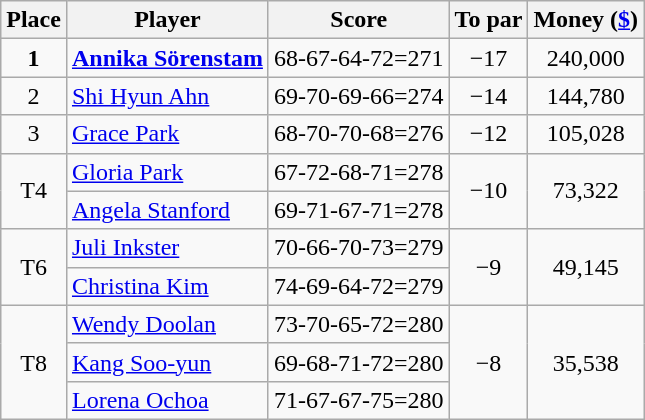<table class="wikitable">
<tr>
<th>Place</th>
<th>Player</th>
<th>Score</th>
<th>To par</th>
<th>Money (<a href='#'>$</a>)</th>
</tr>
<tr>
<td align=center><strong>1</strong></td>
<td> <strong><a href='#'>Annika Sörenstam</a></strong></td>
<td>68-67-64-72=271</td>
<td align=center>−17</td>
<td align=center>240,000</td>
</tr>
<tr>
<td align=center>2</td>
<td> <a href='#'>Shi Hyun Ahn</a></td>
<td>69-70-69-66=274</td>
<td align=center>−14</td>
<td align=center>144,780</td>
</tr>
<tr>
<td align=center>3</td>
<td> <a href='#'>Grace Park</a></td>
<td>68-70-70-68=276</td>
<td align=center>−12</td>
<td align=center>105,028</td>
</tr>
<tr>
<td align=center rowspan=2>T4</td>
<td> <a href='#'>Gloria Park</a></td>
<td>67-72-68-71=278</td>
<td align=center rowspan=2>−10</td>
<td align=center rowspan=2>73,322</td>
</tr>
<tr>
<td> <a href='#'>Angela Stanford</a></td>
<td>69-71-67-71=278</td>
</tr>
<tr>
<td align=center rowspan=2>T6</td>
<td> <a href='#'>Juli Inkster</a></td>
<td>70-66-70-73=279</td>
<td rowspan=2 align=center>−9</td>
<td rowspan=2 align=center>49,145</td>
</tr>
<tr>
<td> <a href='#'>Christina Kim</a></td>
<td>74-69-64-72=279</td>
</tr>
<tr>
<td align=center rowspan=3>T8</td>
<td> <a href='#'>Wendy Doolan</a></td>
<td>73-70-65-72=280</td>
<td align=center rowspan=3>−8</td>
<td align=center rowspan=3>35,538</td>
</tr>
<tr>
<td> <a href='#'>Kang Soo-yun</a></td>
<td>69-68-71-72=280</td>
</tr>
<tr>
<td> <a href='#'>Lorena Ochoa</a></td>
<td>71-67-67-75=280</td>
</tr>
</table>
